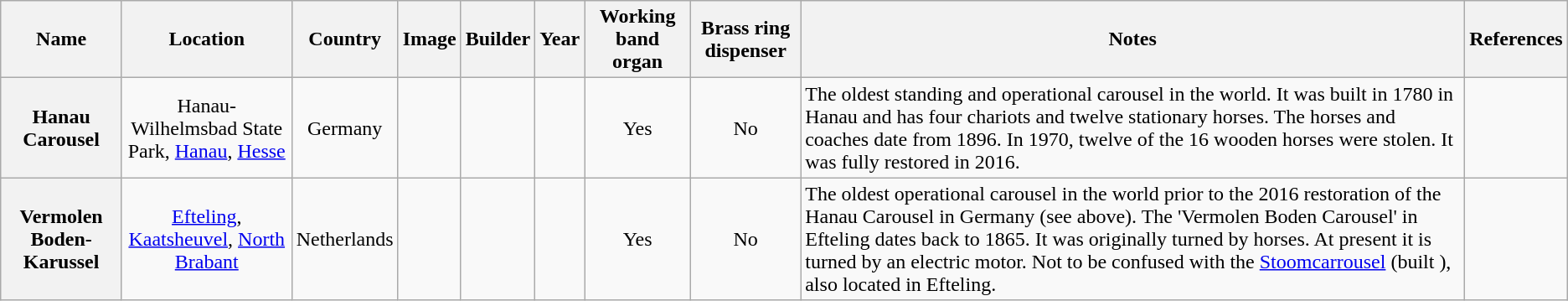<table class="wikitable sortable" style="text-align:center">
<tr>
<th scope=col class="text">Name</th>
<th scope=col class="text">Location</th>
<th scope=col class="text">Country</th>
<th scope=col class="unsortable">Image</th>
<th scope=col class="text">Builder</th>
<th scope=col class="date">Year</th>
<th scope=col class="text">Working band organ</th>
<th scope=col class="text">Brass ring dispenser</th>
<th scope=col class="unsortable">Notes</th>
<th scope=col class="unsortable">References</th>
</tr>
<tr>
<th>Hanau Carousel</th>
<td>Hanau-Wilhelmsbad State Park, <a href='#'>Hanau</a>, <a href='#'>Hesse</a></td>
<td> Germany</td>
<td></td>
<td></td>
<td></td>
<td>Yes</td>
<td>No</td>
<td style="text-align:left">The oldest standing and operational carousel in the world. It was built in 1780 in Hanau and has four chariots and twelve stationary horses. The horses and coaches date from 1896. In 1970, twelve of the 16 wooden horses were stolen. It was fully restored in 2016.</td>
<td></td>
</tr>
<tr>
<th>Vermolen Boden-Karussel</th>
<td><a href='#'>Efteling</a>, <a href='#'>Kaatsheuvel</a>, <a href='#'>North Brabant</a></td>
<td> Netherlands</td>
<td></td>
<td></td>
<td></td>
<td>Yes</td>
<td>No</td>
<td style="text-align:left">The oldest operational carousel in the world prior to the 2016 restoration of the Hanau Carousel in Germany (see above). The 'Vermolen Boden Carousel' in Efteling dates back to 1865. It was originally turned by horses. At present it is turned by an electric motor. Not to be confused with the <a href='#'>Stoomcarrousel</a> (built ), also located in Efteling.</td>
<td></td>
</tr>
</table>
